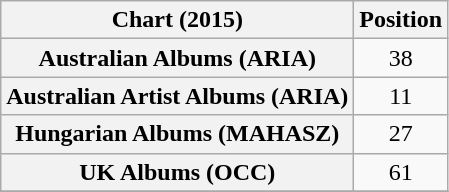<table class="wikitable sortable plainrowheaders" style="text-align:center">
<tr>
<th scope="col">Chart (2015)</th>
<th scope="col">Position</th>
</tr>
<tr>
<th scope="row">Australian Albums (ARIA)</th>
<td>38</td>
</tr>
<tr>
<th scope="row">Australian Artist Albums (ARIA)</th>
<td>11</td>
</tr>
<tr>
<th scope="row">Hungarian Albums (MAHASZ)</th>
<td>27</td>
</tr>
<tr>
<th scope="row">UK Albums (OCC)</th>
<td>61</td>
</tr>
<tr>
</tr>
</table>
